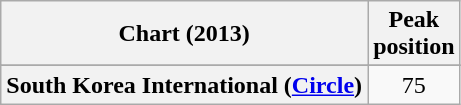<table class="wikitable plainrowheaders sortable" style="text-align:center;">
<tr>
<th>Chart (2013)</th>
<th>Peak<br>position</th>
</tr>
<tr>
</tr>
<tr>
</tr>
<tr>
<th scope="row">South Korea International (<a href='#'>Circle</a>)</th>
<td>75</td>
</tr>
</table>
